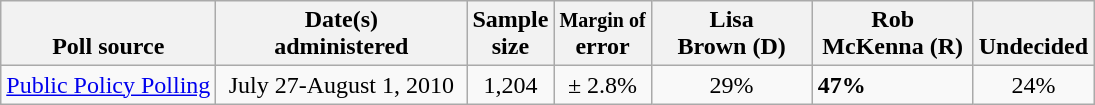<table class="wikitable">
<tr valign= bottom>
<th>Poll source</th>
<th style="width:160px;">Date(s)<br>administered</th>
<th class=small>Sample<br>size</th>
<th><small>Margin of</small><br>error</th>
<th width=100px>Lisa<br>Brown (D)</th>
<th width=100px>Rob<br>McKenna (R)</th>
<th>Undecided</th>
</tr>
<tr>
<td><a href='#'>Public Policy Polling</a></td>
<td align=center>July 27-August 1, 2010</td>
<td align=center>1,204</td>
<td align=center>± 2.8%</td>
<td align=center>29%</td>
<td><strong>47%</strong></td>
<td align=center>24%</td>
</tr>
</table>
